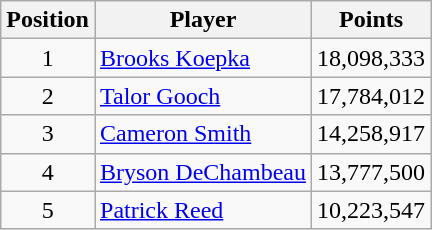<table class=wikitable>
<tr>
<th>Position</th>
<th>Player</th>
<th>Points</th>
</tr>
<tr>
<td align=center>1</td>
<td> <a href='#'>Brooks Koepka</a></td>
<td align=center>18,098,333</td>
</tr>
<tr>
<td align=center>2</td>
<td> <a href='#'>Talor Gooch</a></td>
<td align=center>17,784,012</td>
</tr>
<tr>
<td align=center>3</td>
<td> <a href='#'>Cameron Smith</a></td>
<td align=center>14,258,917</td>
</tr>
<tr>
<td align=center>4</td>
<td> <a href='#'>Bryson DeChambeau</a></td>
<td align=center>13,777,500</td>
</tr>
<tr>
<td align=center>5</td>
<td> <a href='#'>Patrick Reed</a></td>
<td align=center>10,223,547</td>
</tr>
</table>
